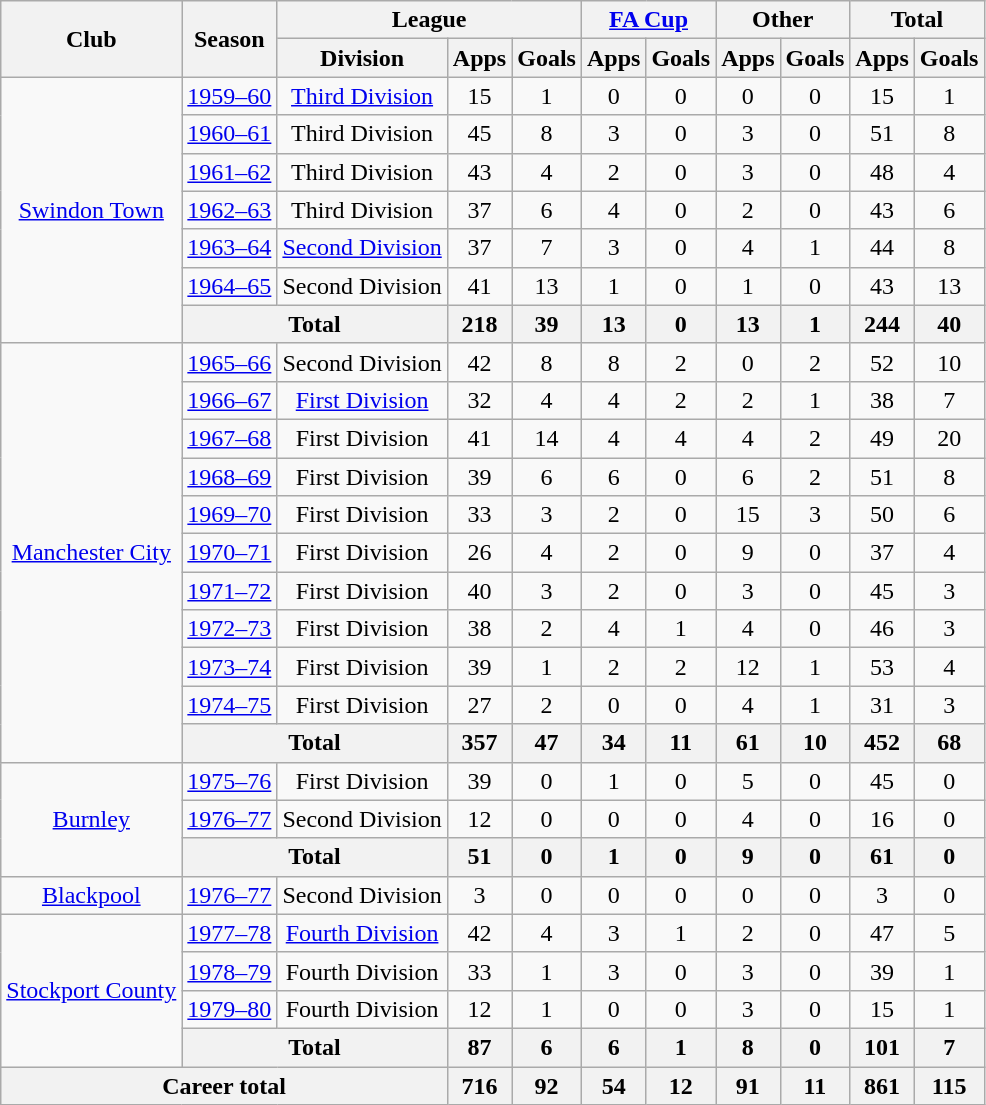<table class="wikitable" style="text-align: center;">
<tr>
<th rowspan="2">Club</th>
<th rowspan="2">Season</th>
<th colspan="3">League</th>
<th colspan="2"><a href='#'>FA Cup</a></th>
<th colspan="2">Other</th>
<th colspan="2">Total</th>
</tr>
<tr>
<th>Division</th>
<th>Apps</th>
<th>Goals</th>
<th>Apps</th>
<th>Goals</th>
<th>Apps</th>
<th>Goals</th>
<th>Apps</th>
<th>Goals</th>
</tr>
<tr>
<td rowspan="7"><a href='#'>Swindon Town</a></td>
<td><a href='#'>1959–60</a></td>
<td><a href='#'>Third Division</a></td>
<td>15</td>
<td>1</td>
<td>0</td>
<td>0</td>
<td>0</td>
<td>0</td>
<td>15</td>
<td>1</td>
</tr>
<tr>
<td><a href='#'>1960–61</a></td>
<td>Third Division</td>
<td>45</td>
<td>8</td>
<td>3</td>
<td>0</td>
<td>3</td>
<td>0</td>
<td>51</td>
<td>8</td>
</tr>
<tr>
<td><a href='#'>1961–62</a></td>
<td>Third Division</td>
<td>43</td>
<td>4</td>
<td>2</td>
<td>0</td>
<td>3</td>
<td>0</td>
<td>48</td>
<td>4</td>
</tr>
<tr>
<td><a href='#'>1962–63</a></td>
<td>Third Division</td>
<td>37</td>
<td>6</td>
<td>4</td>
<td>0</td>
<td>2</td>
<td>0</td>
<td>43</td>
<td>6</td>
</tr>
<tr>
<td><a href='#'>1963–64</a></td>
<td><a href='#'>Second Division</a></td>
<td>37</td>
<td>7</td>
<td>3</td>
<td>0</td>
<td>4</td>
<td>1</td>
<td>44</td>
<td>8</td>
</tr>
<tr>
<td><a href='#'>1964–65</a></td>
<td>Second Division</td>
<td>41</td>
<td>13</td>
<td>1</td>
<td>0</td>
<td>1</td>
<td>0</td>
<td>43</td>
<td>13</td>
</tr>
<tr>
<th colspan="2">Total</th>
<th>218</th>
<th>39</th>
<th>13</th>
<th>0</th>
<th>13</th>
<th>1</th>
<th>244</th>
<th>40</th>
</tr>
<tr>
<td rowspan="11"><a href='#'>Manchester City</a></td>
<td><a href='#'>1965–66</a></td>
<td>Second Division</td>
<td>42</td>
<td>8</td>
<td>8</td>
<td>2</td>
<td>0</td>
<td>2</td>
<td>52</td>
<td>10</td>
</tr>
<tr>
<td><a href='#'>1966–67</a></td>
<td><a href='#'>First Division</a></td>
<td>32</td>
<td>4</td>
<td>4</td>
<td>2</td>
<td>2</td>
<td>1</td>
<td>38</td>
<td>7</td>
</tr>
<tr>
<td><a href='#'>1967–68</a></td>
<td>First Division</td>
<td>41</td>
<td>14</td>
<td>4</td>
<td>4</td>
<td>4</td>
<td>2</td>
<td>49</td>
<td>20</td>
</tr>
<tr>
<td><a href='#'>1968–69</a></td>
<td>First Division</td>
<td>39</td>
<td>6</td>
<td>6</td>
<td>0</td>
<td>6</td>
<td>2</td>
<td>51</td>
<td>8</td>
</tr>
<tr>
<td><a href='#'>1969–70</a></td>
<td>First Division</td>
<td>33</td>
<td>3</td>
<td>2</td>
<td>0</td>
<td>15</td>
<td>3</td>
<td>50</td>
<td>6</td>
</tr>
<tr>
<td><a href='#'>1970–71</a></td>
<td>First Division</td>
<td>26</td>
<td>4</td>
<td>2</td>
<td>0</td>
<td>9</td>
<td>0</td>
<td>37</td>
<td>4</td>
</tr>
<tr>
<td><a href='#'>1971–72</a></td>
<td>First Division</td>
<td>40</td>
<td>3</td>
<td>2</td>
<td>0</td>
<td>3</td>
<td>0</td>
<td>45</td>
<td>3</td>
</tr>
<tr>
<td><a href='#'>1972–73</a></td>
<td>First Division</td>
<td>38</td>
<td>2</td>
<td>4</td>
<td>1</td>
<td>4</td>
<td>0</td>
<td>46</td>
<td>3</td>
</tr>
<tr>
<td><a href='#'>1973–74</a></td>
<td>First Division</td>
<td>39</td>
<td>1</td>
<td>2</td>
<td>2</td>
<td>12</td>
<td>1</td>
<td>53</td>
<td>4</td>
</tr>
<tr>
<td><a href='#'>1974–75</a></td>
<td>First Division</td>
<td>27</td>
<td>2</td>
<td>0</td>
<td>0</td>
<td>4</td>
<td>1</td>
<td>31</td>
<td>3</td>
</tr>
<tr>
<th colspan="2">Total</th>
<th>357</th>
<th>47</th>
<th>34</th>
<th>11</th>
<th>61</th>
<th>10</th>
<th>452</th>
<th>68</th>
</tr>
<tr>
<td rowspan="3"><a href='#'>Burnley</a></td>
<td><a href='#'>1975–76</a></td>
<td>First Division</td>
<td>39</td>
<td>0</td>
<td>1</td>
<td>0</td>
<td>5</td>
<td>0</td>
<td>45</td>
<td>0</td>
</tr>
<tr>
<td><a href='#'>1976–77</a></td>
<td>Second Division</td>
<td>12</td>
<td>0</td>
<td>0</td>
<td>0</td>
<td>4</td>
<td>0</td>
<td>16</td>
<td>0</td>
</tr>
<tr>
<th colspan="2">Total</th>
<th>51</th>
<th>0</th>
<th>1</th>
<th>0</th>
<th>9</th>
<th>0</th>
<th>61</th>
<th>0</th>
</tr>
<tr>
<td><a href='#'>Blackpool</a></td>
<td><a href='#'>1976–77</a></td>
<td>Second Division</td>
<td>3</td>
<td>0</td>
<td>0</td>
<td>0</td>
<td>0</td>
<td>0</td>
<td>3</td>
<td>0</td>
</tr>
<tr>
<td rowspan="4"><a href='#'>Stockport County</a></td>
<td><a href='#'>1977–78</a></td>
<td><a href='#'>Fourth Division</a></td>
<td>42</td>
<td>4</td>
<td>3</td>
<td>1</td>
<td>2</td>
<td>0</td>
<td>47</td>
<td>5</td>
</tr>
<tr>
<td><a href='#'>1978–79</a></td>
<td>Fourth Division</td>
<td>33</td>
<td>1</td>
<td>3</td>
<td>0</td>
<td>3</td>
<td>0</td>
<td>39</td>
<td>1</td>
</tr>
<tr>
<td><a href='#'>1979–80</a></td>
<td>Fourth Division</td>
<td>12</td>
<td>1</td>
<td>0</td>
<td>0</td>
<td>3</td>
<td>0</td>
<td>15</td>
<td>1</td>
</tr>
<tr>
<th colspan="2">Total</th>
<th>87</th>
<th>6</th>
<th>6</th>
<th>1</th>
<th>8</th>
<th>0</th>
<th>101</th>
<th>7</th>
</tr>
<tr>
<th colspan="3">Career total</th>
<th>716</th>
<th>92</th>
<th>54</th>
<th>12</th>
<th>91</th>
<th>11</th>
<th>861</th>
<th>115</th>
</tr>
</table>
